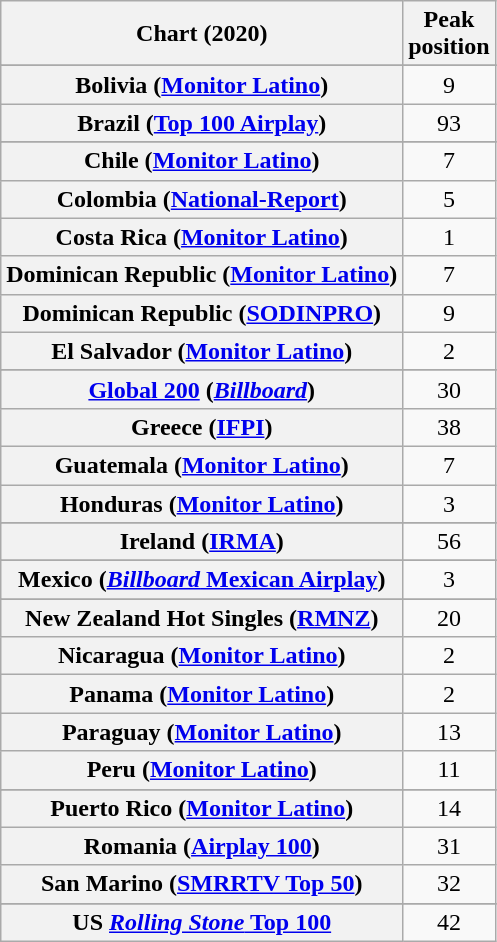<table class="wikitable sortable plainrowheaders" style="text-align:center">
<tr>
<th scope="col">Chart (2020)</th>
<th scope="col">Peak<br>position</th>
</tr>
<tr>
</tr>
<tr>
</tr>
<tr>
</tr>
<tr>
<th scope="row">Bolivia (<a href='#'>Monitor Latino</a>)</th>
<td>9</td>
</tr>
<tr>
<th scope="row">Brazil (<a href='#'>Top 100 Airplay</a>)</th>
<td>93</td>
</tr>
<tr>
</tr>
<tr>
</tr>
<tr>
</tr>
<tr>
<th scope="row">Chile (<a href='#'>Monitor Latino</a>)</th>
<td>7</td>
</tr>
<tr>
<th scope="row">Colombia (<a href='#'>National-Report</a>)</th>
<td>5</td>
</tr>
<tr>
<th scope="row">Costa Rica (<a href='#'>Monitor Latino</a>)</th>
<td>1</td>
</tr>
<tr>
<th scope="row">Dominican Republic (<a href='#'>Monitor Latino</a>)</th>
<td>7</td>
</tr>
<tr>
<th scope="row">Dominican Republic (<a href='#'>SODINPRO</a>)</th>
<td>9</td>
</tr>
<tr>
<th scope="row">El Salvador (<a href='#'>Monitor Latino</a>)</th>
<td>2</td>
</tr>
<tr>
</tr>
<tr>
</tr>
<tr>
<th scope="row"><a href='#'>Global 200</a> (<em><a href='#'>Billboard</a></em>)</th>
<td>30</td>
</tr>
<tr>
<th scope="row">Greece (<a href='#'>IFPI</a>)</th>
<td>38</td>
</tr>
<tr>
<th scope="row">Guatemala (<a href='#'>Monitor Latino</a>)</th>
<td>7</td>
</tr>
<tr>
<th scope="row">Honduras (<a href='#'>Monitor Latino</a>)</th>
<td>3</td>
</tr>
<tr>
</tr>
<tr>
<th scope="row">Ireland (<a href='#'>IRMA</a>)</th>
<td>56</td>
</tr>
<tr>
</tr>
<tr>
<th scope="row">Mexico (<a href='#'><em>Billboard</em> Mexican Airplay</a>)</th>
<td>3</td>
</tr>
<tr>
</tr>
<tr>
</tr>
<tr>
<th scope="row">New Zealand Hot Singles (<a href='#'>RMNZ</a>)</th>
<td>20</td>
</tr>
<tr>
<th scope="row">Nicaragua (<a href='#'>Monitor Latino</a>)</th>
<td>2</td>
</tr>
<tr>
<th scope="row">Panama (<a href='#'>Monitor Latino</a>)</th>
<td>2</td>
</tr>
<tr>
<th scope="row">Paraguay (<a href='#'>Monitor Latino</a>)</th>
<td>13</td>
</tr>
<tr>
<th scope="row">Peru (<a href='#'>Monitor Latino</a>)</th>
<td>11</td>
</tr>
<tr>
</tr>
<tr>
</tr>
<tr>
</tr>
<tr>
<th scope="row">Puerto Rico (<a href='#'>Monitor Latino</a>)</th>
<td>14</td>
</tr>
<tr>
<th scope="row">Romania (<a href='#'>Airplay 100</a>)</th>
<td>31</td>
</tr>
<tr>
<th scope="row">San Marino (<a href='#'>SMRRTV Top 50</a>)</th>
<td>32</td>
</tr>
<tr>
</tr>
<tr>
</tr>
<tr>
</tr>
<tr>
</tr>
<tr>
</tr>
<tr>
</tr>
<tr>
</tr>
<tr>
</tr>
<tr>
</tr>
<tr>
<th scope="row">US <a href='#'><em>Rolling Stone</em> Top 100</a></th>
<td>42</td>
</tr>
</table>
